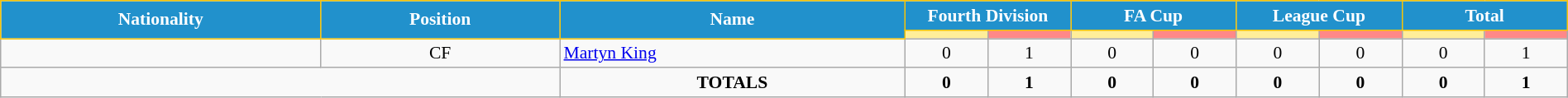<table class="wikitable" style="text-align:center; font-size:90%; width:100%;">
<tr>
<th rowspan="2" style="background:#2191CC; color:white; border:1px solid #F7C408; text-align:center;">Nationality</th>
<th rowspan="2" style="background:#2191CC; color:white; border:1px solid #F7C408; text-align:center;">Position</th>
<th rowspan="2" style="background:#2191CC; color:white; border:1px solid #F7C408; text-align:center;">Name</th>
<th colspan="2" style="background:#2191CC; color:white; border:1px solid #F7C408; text-align:center;">Fourth Division</th>
<th colspan="2" style="background:#2191CC; color:white; border:1px solid #F7C408; text-align:center;">FA Cup</th>
<th colspan="2" style="background:#2191CC; color:white; border:1px solid #F7C408; text-align:center;">League Cup</th>
<th colspan="2" style="background:#2191CC; color:white; border:1px solid #F7C408; text-align:center;">Total</th>
</tr>
<tr>
<th width=60 style="background: #FFEE99"></th>
<th width=60 style="background: #FF8888"></th>
<th width=60 style="background: #FFEE99"></th>
<th width=60 style="background: #FF8888"></th>
<th width=60 style="background: #FFEE99"></th>
<th width=60 style="background: #FF8888"></th>
<th width=60 style="background: #FFEE99"></th>
<th width=60 style="background: #FF8888"></th>
</tr>
<tr>
<td></td>
<td>CF</td>
<td align="left"><a href='#'>Martyn King</a></td>
<td>0</td>
<td>1</td>
<td>0</td>
<td>0</td>
<td>0</td>
<td>0</td>
<td>0</td>
<td>1</td>
</tr>
<tr>
<td colspan="2"></td>
<td><strong>TOTALS</strong></td>
<td><strong>0</strong></td>
<td><strong>1</strong></td>
<td><strong>0</strong></td>
<td><strong>0</strong></td>
<td><strong>0</strong></td>
<td><strong>0</strong></td>
<td><strong>0</strong></td>
<td><strong>1</strong></td>
</tr>
</table>
